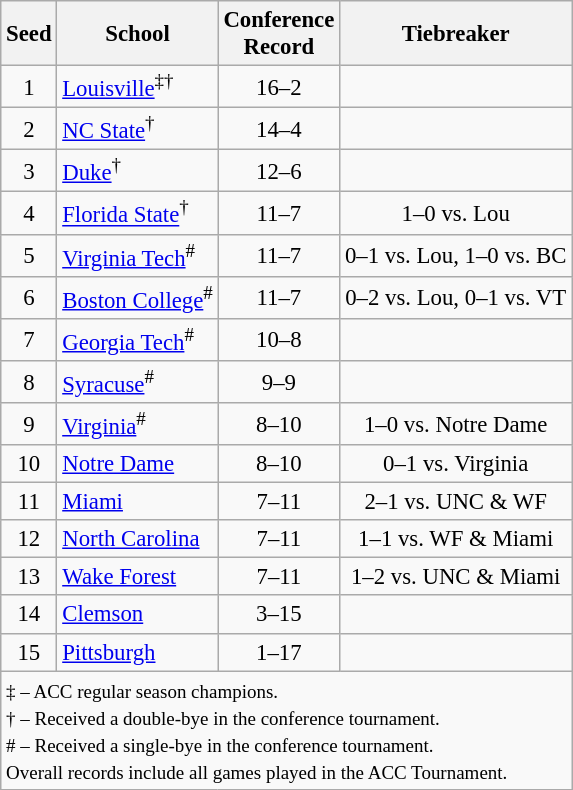<table class="wikitable" style="white-space:nowrap; font-size:95%; text-align:center">
<tr>
<th>Seed</th>
<th>School</th>
<th>Conference<br>Record</th>
<th>Tiebreaker</th>
</tr>
<tr>
<td>1</td>
<td align=left><a href='#'>Louisville</a><sup>‡†</sup></td>
<td>16–2</td>
<td></td>
</tr>
<tr>
<td>2</td>
<td align=left><a href='#'>NC State</a><sup>†</sup></td>
<td>14–4</td>
<td></td>
</tr>
<tr>
<td>3</td>
<td align=left><a href='#'>Duke</a><sup>†</sup></td>
<td>12–6</td>
<td></td>
</tr>
<tr>
<td>4</td>
<td align=left><a href='#'>Florida State</a><sup>†</sup></td>
<td>11–7</td>
<td>1–0 vs. Lou</td>
</tr>
<tr>
<td>5</td>
<td align=left><a href='#'>Virginia Tech</a><sup>#</sup></td>
<td>11–7</td>
<td>0–1 vs. Lou, 1–0 vs. BC</td>
</tr>
<tr>
<td>6</td>
<td align=left><a href='#'>Boston College</a><sup>#</sup></td>
<td>11–7</td>
<td>0–2 vs. Lou, 0–1 vs. VT</td>
</tr>
<tr>
<td>7</td>
<td align=left><a href='#'>Georgia Tech</a><sup>#</sup></td>
<td>10–8</td>
<td></td>
</tr>
<tr>
<td>8</td>
<td align=left><a href='#'>Syracuse</a><sup>#</sup></td>
<td>9–9</td>
<td></td>
</tr>
<tr>
<td>9</td>
<td align=left><a href='#'>Virginia</a><sup>#</sup></td>
<td>8–10</td>
<td>1–0 vs. Notre Dame</td>
</tr>
<tr>
<td>10</td>
<td align=left><a href='#'>Notre Dame</a></td>
<td>8–10</td>
<td>0–1 vs. Virginia</td>
</tr>
<tr>
<td>11</td>
<td align=left><a href='#'>Miami</a></td>
<td>7–11</td>
<td>2–1 vs. UNC & WF</td>
</tr>
<tr>
<td>12</td>
<td align=left><a href='#'>North Carolina</a></td>
<td>7–11</td>
<td>1–1 vs. WF & Miami</td>
</tr>
<tr>
<td>13</td>
<td align=left><a href='#'>Wake Forest</a></td>
<td>7–11</td>
<td>1–2 vs. UNC & Miami</td>
</tr>
<tr>
<td>14</td>
<td align=left><a href='#'>Clemson</a></td>
<td>3–15</td>
<td></td>
</tr>
<tr>
<td>15</td>
<td align=left><a href='#'>Pittsburgh</a></td>
<td>1–17</td>
<td></td>
</tr>
<tr>
<td colspan=6 align=left><small>‡ – ACC regular season champions.<br>† – Received a double-bye in the conference tournament.<br># – Received a single-bye in the conference tournament.<br>Overall records include all games played in the ACC Tournament.</small></td>
</tr>
</table>
